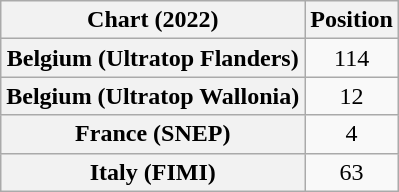<table class="wikitable sortable plainrowheaders" style="text-align:center">
<tr>
<th scope="col">Chart (2022)</th>
<th scope="col">Position</th>
</tr>
<tr>
<th scope="row">Belgium (Ultratop Flanders)</th>
<td>114</td>
</tr>
<tr>
<th scope="row">Belgium (Ultratop Wallonia)</th>
<td>12</td>
</tr>
<tr>
<th scope="row">France (SNEP)</th>
<td>4</td>
</tr>
<tr>
<th scope="row">Italy (FIMI)</th>
<td>63</td>
</tr>
</table>
